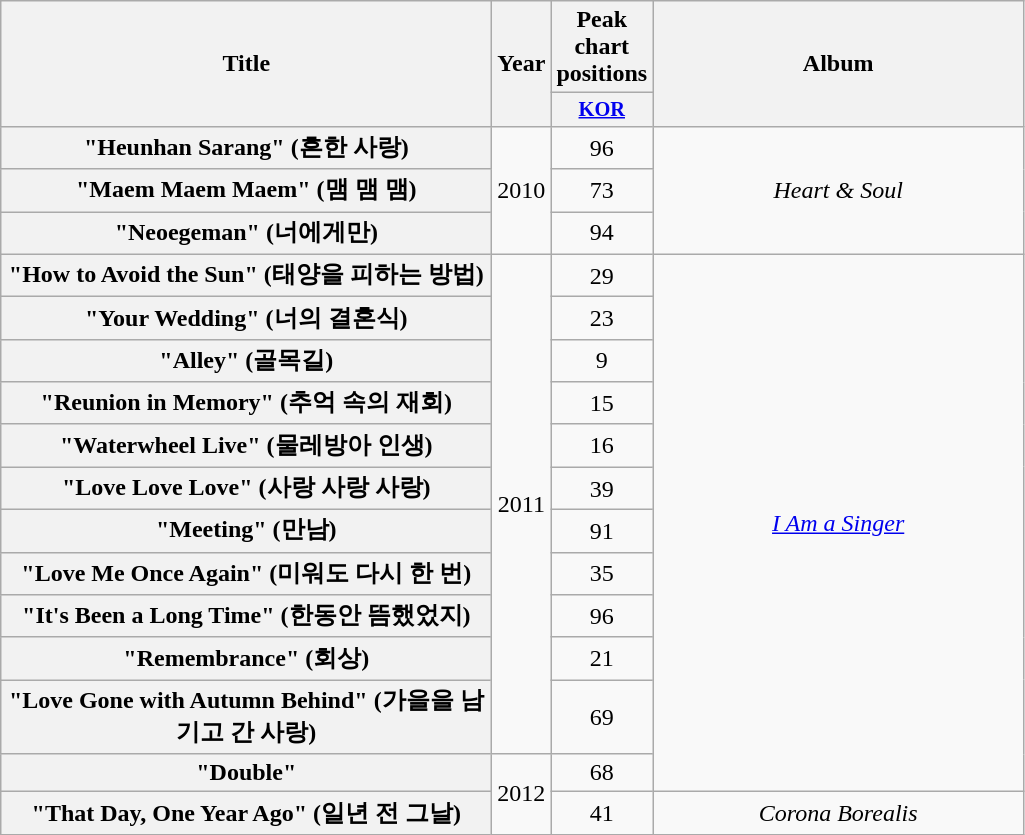<table class="wikitable plainrowheaders" style="text-align:center;">
<tr>
<th rowspan="2" scope="col" style="width:20em;">Title</th>
<th rowspan="2" scope="col">Year</th>
<th scope="col">Peak chart positions</th>
<th rowspan="2" scope="col" style="width:15em;">Album</th>
</tr>
<tr>
<th scope="col" style="width:2.5em;font-size:85%;"><a href='#'>KOR</a><br></th>
</tr>
<tr>
<th scope="row">"Heunhan Sarang" (흔한 사랑) </th>
<td rowspan="3">2010</td>
<td>96</td>
<td rowspan="3"><em>Heart & Soul</em></td>
</tr>
<tr>
<th scope="row">"Maem Maem Maem" (맴 맴 맴) </th>
<td>73</td>
</tr>
<tr>
<th scope="row">"Neoegeman" (너에게만)</th>
<td>94</td>
</tr>
<tr>
<th scope="row">"How to Avoid the Sun" (태양을 피하는 방법) </th>
<td rowspan="11">2011</td>
<td>29</td>
<td rowspan="12"><em><a href='#'>I Am a Singer</a></em></td>
</tr>
<tr>
<th scope="row">"Your Wedding" (너의 결혼식) </th>
<td>23</td>
</tr>
<tr>
<th scope="row">"Alley" (골목길) </th>
<td>9</td>
</tr>
<tr>
<th scope="row">"Reunion in Memory" (추억 속의 재회) </th>
<td>15</td>
</tr>
<tr>
<th scope="row">"Waterwheel Live" (물레방아 인생) </th>
<td>16</td>
</tr>
<tr>
<th scope="row">"Love Love Love" (사랑 사랑 사랑) </th>
<td>39</td>
</tr>
<tr>
<th scope="row">"Meeting" (만남) </th>
<td>91</td>
</tr>
<tr>
<th scope="row">"Love Me Once Again" (미워도 다시 한 번) </th>
<td>35</td>
</tr>
<tr>
<th scope="row">"It's Been a Long Time" (한동안 뜸했었지) </th>
<td>96</td>
</tr>
<tr>
<th scope="row">"Remembrance" (회상) </th>
<td>21</td>
</tr>
<tr>
<th scope="row">"Love Gone with Autumn Behind" (가을을 남기고 간 사랑) </th>
<td>69</td>
</tr>
<tr>
<th scope="row">"Double" </th>
<td rowspan="2">2012</td>
<td>68</td>
</tr>
<tr>
<th scope="row">"That Day, One Year Ago" (일년 전 그날) </th>
<td>41</td>
<td><em>Corona Borealis</em></td>
</tr>
</table>
